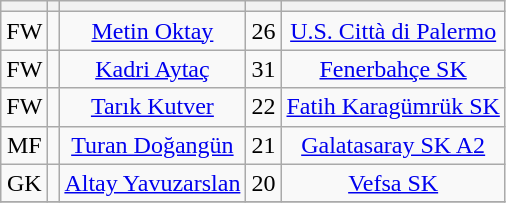<table class="wikitable sortable" style="text-align: center">
<tr>
<th></th>
<th></th>
<th></th>
<th></th>
<th></th>
</tr>
<tr>
<td>FW</td>
<td></td>
<td><a href='#'>Metin Oktay</a></td>
<td>26</td>
<td><a href='#'>U.S. Città di Palermo</a></td>
</tr>
<tr>
<td>FW</td>
<td></td>
<td><a href='#'>Kadri Aytaç</a></td>
<td>31</td>
<td><a href='#'>Fenerbahçe SK</a></td>
</tr>
<tr>
<td>FW</td>
<td></td>
<td><a href='#'>Tarık Kutver</a></td>
<td>22</td>
<td><a href='#'>Fatih Karagümrük SK</a></td>
</tr>
<tr>
<td>MF</td>
<td></td>
<td><a href='#'>Turan Doğangün</a></td>
<td>21</td>
<td><a href='#'>Galatasaray SK A2</a></td>
</tr>
<tr>
<td>GK</td>
<td></td>
<td><a href='#'>Altay Yavuzarslan</a></td>
<td>20</td>
<td><a href='#'>Vefsa SK</a></td>
</tr>
<tr>
</tr>
</table>
